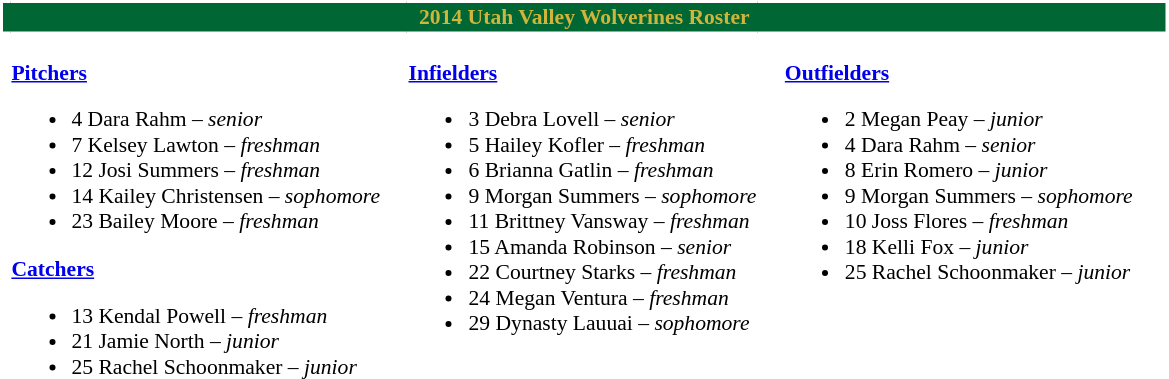<table class="toccolours" style="border-collapse:collapse; font-size:90%;">
<tr>
<td colspan="7" style="background:#006633;color:#CFB53B; border: 2px solid #FFFFFF; text-align:center;"><strong>2014 Utah Valley Wolverines Roster</strong></td>
</tr>
<tr>
</tr>
<tr>
<td width="03"> </td>
<td valign="top"><br><strong><a href='#'>Pitchers</a></strong><ul><li>4 Dara Rahm – <em>senior</em></li><li>7 Kelsey Lawton – <em>freshman</em></li><li>12 Josi Summers – <em>freshman</em></li><li>14 Kailey Christensen – <em>sophomore</em></li><li>23 Bailey Moore – <em>freshman</em></li></ul><strong><a href='#'>Catchers</a></strong><ul><li>13 Kendal Powell – <em>freshman</em></li><li>21 Jamie North – <em>junior</em></li><li>25 Rachel Schoonmaker – <em>junior</em></li></ul></td>
<td width="15"> </td>
<td valign="top"><br><strong><a href='#'>Infielders</a></strong><ul><li>3 Debra Lovell – <em>senior</em></li><li>5 Hailey Kofler – <em>freshman</em></li><li>6 Brianna Gatlin – <em>freshman</em></li><li>9 Morgan Summers – <em>sophomore</em></li><li>11 Brittney Vansway – <em>freshman</em></li><li>15 Amanda Robinson – <em>senior</em></li><li>22 Courtney Starks – <em>freshman</em></li><li>24 Megan Ventura – <em>freshman</em></li><li>29 Dynasty Lauuai  – <em>sophomore</em></li></ul></td>
<td width="15"> </td>
<td valign="top"><br><strong><a href='#'>Outfielders</a></strong><ul><li>2 Megan Peay – <em>junior</em></li><li>4 Dara Rahm – <em>senior</em></li><li>8 Erin Romero – <em>junior</em></li><li>9 Morgan Summers – <em>sophomore</em></li><li>10 Joss Flores – <em>freshman</em></li><li>18 Kelli Fox – <em>junior</em></li><li>25 Rachel Schoonmaker – <em>junior</em></li></ul></td>
<td width="20"> </td>
</tr>
</table>
